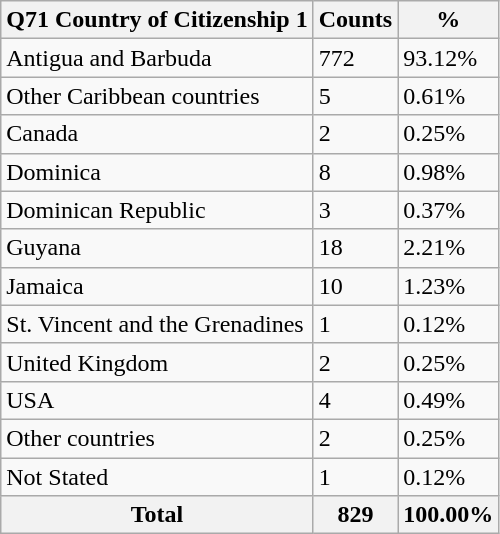<table class="wikitable sortable">
<tr>
<th>Q71 Country of Citizenship 1</th>
<th>Counts</th>
<th>%</th>
</tr>
<tr>
<td>Antigua and Barbuda</td>
<td>772</td>
<td>93.12%</td>
</tr>
<tr>
<td>Other Caribbean countries</td>
<td>5</td>
<td>0.61%</td>
</tr>
<tr>
<td>Canada</td>
<td>2</td>
<td>0.25%</td>
</tr>
<tr>
<td>Dominica</td>
<td>8</td>
<td>0.98%</td>
</tr>
<tr>
<td>Dominican Republic</td>
<td>3</td>
<td>0.37%</td>
</tr>
<tr>
<td>Guyana</td>
<td>18</td>
<td>2.21%</td>
</tr>
<tr>
<td>Jamaica</td>
<td>10</td>
<td>1.23%</td>
</tr>
<tr>
<td>St. Vincent and the Grenadines</td>
<td>1</td>
<td>0.12%</td>
</tr>
<tr>
<td>United Kingdom</td>
<td>2</td>
<td>0.25%</td>
</tr>
<tr>
<td>USA</td>
<td>4</td>
<td>0.49%</td>
</tr>
<tr>
<td>Other countries</td>
<td>2</td>
<td>0.25%</td>
</tr>
<tr>
<td>Not Stated</td>
<td>1</td>
<td>0.12%</td>
</tr>
<tr>
<th>Total</th>
<th>829</th>
<th>100.00%</th>
</tr>
</table>
